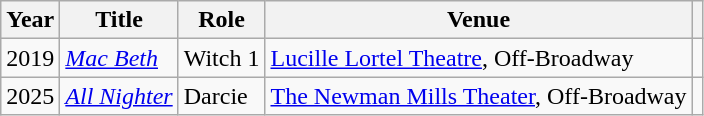<table class="wikitable sortable">
<tr>
<th>Year</th>
<th>Title</th>
<th>Role</th>
<th class="unsortable">Venue</th>
<th class="unsortable"></th>
</tr>
<tr>
<td>2019</td>
<td><em><a href='#'>Mac Beth</a></em></td>
<td>Witch 1</td>
<td><a href='#'>Lucille Lortel Theatre</a>, Off-Broadway</td>
<td></td>
</tr>
<tr>
<td>2025</td>
<td><em><a href='#'>All Nighter</a></em></td>
<td>Darcie </td>
<td><a href='#'>The Newman Mills Theater</a>, Off-Broadway</td>
<td></td>
</tr>
</table>
